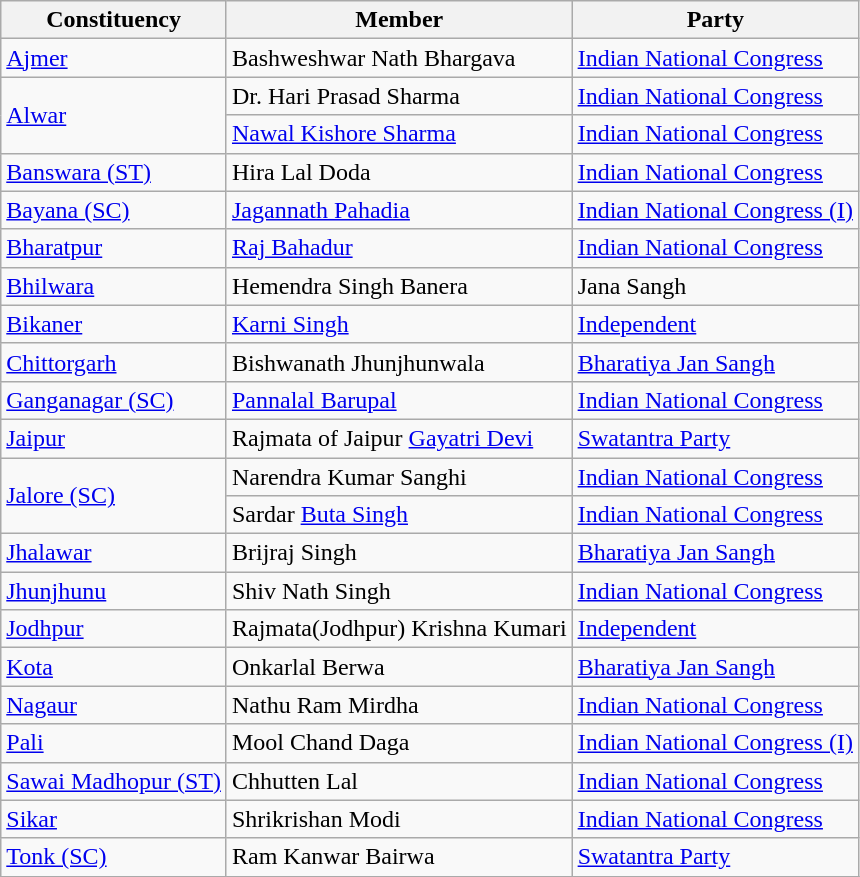<table class="wikitable sortable">
<tr>
<th>Constituency</th>
<th>Member</th>
<th>Party</th>
</tr>
<tr>
<td><a href='#'>Ajmer</a></td>
<td>Bashweshwar Nath Bhargava</td>
<td><a href='#'>Indian National Congress</a></td>
</tr>
<tr>
<td rowspan=2><a href='#'>Alwar</a></td>
<td>Dr. Hari Prasad Sharma</td>
<td><a href='#'>Indian National Congress</a></td>
</tr>
<tr>
<td><a href='#'>Nawal Kishore Sharma</a></td>
<td><a href='#'>Indian National Congress</a></td>
</tr>
<tr>
<td><a href='#'>Banswara (ST)</a></td>
<td>Hira Lal Doda</td>
<td><a href='#'>Indian National Congress</a></td>
</tr>
<tr>
<td><a href='#'>Bayana (SC)</a></td>
<td><a href='#'>Jagannath Pahadia</a></td>
<td><a href='#'>Indian National Congress (I)</a></td>
</tr>
<tr>
<td><a href='#'>Bharatpur</a></td>
<td><a href='#'>Raj Bahadur</a></td>
<td><a href='#'>Indian National Congress</a></td>
</tr>
<tr>
<td><a href='#'>Bhilwara</a></td>
<td>Hemendra Singh Banera</td>
<td>Jana Sangh</td>
</tr>
<tr>
<td><a href='#'>Bikaner</a></td>
<td><a href='#'>Karni Singh</a></td>
<td><a href='#'>Independent</a></td>
</tr>
<tr>
<td><a href='#'>Chittorgarh</a></td>
<td>Bishwanath Jhunjhunwala</td>
<td><a href='#'>Bharatiya Jan Sangh</a></td>
</tr>
<tr>
<td><a href='#'>Ganganagar (SC)</a></td>
<td><a href='#'>Pannalal Barupal</a></td>
<td><a href='#'>Indian National Congress</a></td>
</tr>
<tr>
<td><a href='#'>Jaipur</a></td>
<td>Rajmata of Jaipur <a href='#'>Gayatri Devi</a></td>
<td><a href='#'>Swatantra Party</a></td>
</tr>
<tr>
<td rowspan=2><a href='#'>Jalore (SC)</a></td>
<td>Narendra Kumar Sanghi</td>
<td><a href='#'>Indian National Congress</a></td>
</tr>
<tr>
<td>Sardar <a href='#'>Buta Singh</a></td>
<td><a href='#'>Indian National Congress</a></td>
</tr>
<tr>
<td><a href='#'>Jhalawar</a></td>
<td>Brijraj Singh</td>
<td><a href='#'>Bharatiya Jan Sangh</a></td>
</tr>
<tr>
<td><a href='#'>Jhunjhunu</a></td>
<td>Shiv Nath Singh</td>
<td><a href='#'>Indian National Congress</a></td>
</tr>
<tr>
<td><a href='#'>Jodhpur</a></td>
<td>Rajmata(Jodhpur) Krishna Kumari</td>
<td><a href='#'>Independent</a></td>
</tr>
<tr>
<td><a href='#'>Kota</a></td>
<td>Onkarlal Berwa</td>
<td><a href='#'>Bharatiya Jan Sangh</a></td>
</tr>
<tr>
<td><a href='#'>Nagaur</a></td>
<td>Nathu Ram Mirdha</td>
<td><a href='#'>Indian National Congress</a></td>
</tr>
<tr>
<td><a href='#'>Pali</a></td>
<td>Mool Chand Daga</td>
<td><a href='#'>Indian National Congress (I)</a></td>
</tr>
<tr>
<td><a href='#'>Sawai Madhopur (ST)</a></td>
<td>Chhutten Lal</td>
<td><a href='#'>Indian National Congress</a></td>
</tr>
<tr>
<td><a href='#'>Sikar</a></td>
<td>Shrikrishan Modi</td>
<td><a href='#'>Indian National Congress</a></td>
</tr>
<tr>
<td><a href='#'>Tonk (SC)</a></td>
<td>Ram Kanwar Bairwa</td>
<td><a href='#'>Swatantra Party</a></td>
</tr>
<tr>
</tr>
</table>
